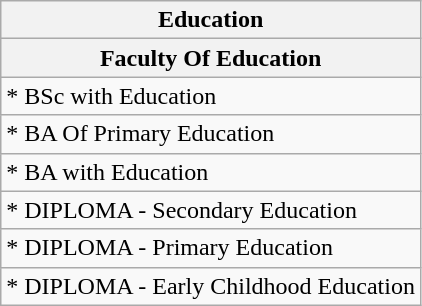<table class="wikitable sortable" "text-align:center">
<tr>
<th colspan=4>Education</th>
</tr>
<tr>
<th>Faculty Of Education</th>
</tr>
<tr>
<td>* BSc with Education</td>
</tr>
<tr>
<td>* BA Of Primary Education</td>
</tr>
<tr>
<td>* BA with Education</td>
</tr>
<tr>
<td>* DIPLOMA - Secondary Education</td>
</tr>
<tr>
<td>* DIPLOMA - Primary Education</td>
</tr>
<tr>
<td>* DIPLOMA - Early Childhood Education</td>
</tr>
</table>
